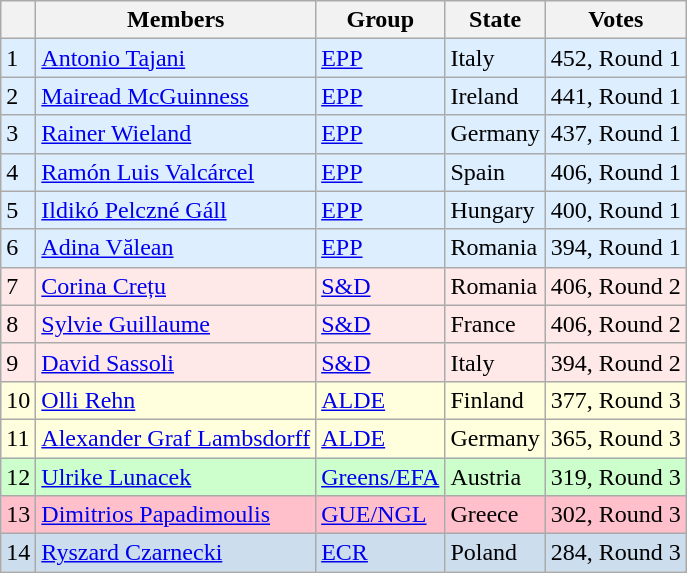<table class="wikitable sortable">
<tr>
<th class="unsortable"></th>
<th>Members</th>
<th>Group</th>
<th>State</th>
<th>Votes</th>
</tr>
<tr --- bgcolor=#DDEEFF>
<td>1</td>
<td><a href='#'>Antonio Tajani</a></td>
<td><a href='#'>EPP</a></td>
<td> Italy</td>
<td>452, Round 1</td>
</tr>
<tr --- bgcolor=#DDEEFF>
<td>2</td>
<td><a href='#'>Mairead McGuinness</a></td>
<td><a href='#'>EPP</a></td>
<td> Ireland</td>
<td>441, Round 1</td>
</tr>
<tr --- bgcolor=#DDEEFF>
<td>3</td>
<td><a href='#'>Rainer Wieland</a></td>
<td><a href='#'>EPP</a></td>
<td> Germany</td>
<td>437, Round 1</td>
</tr>
<tr --- bgcolor=#DDEEFF>
<td>4</td>
<td><a href='#'>Ramón Luis Valcárcel</a></td>
<td><a href='#'>EPP</a></td>
<td> Spain</td>
<td>406, Round 1</td>
</tr>
<tr --- bgcolor=#DDEEFF>
<td>5</td>
<td><a href='#'>Ildikó Pelczné Gáll</a></td>
<td><a href='#'>EPP</a></td>
<td> Hungary</td>
<td>400, Round 1</td>
</tr>
<tr --- bgcolor=#DDEEFF>
<td>6</td>
<td><a href='#'>Adina Vălean</a></td>
<td><a href='#'>EPP</a></td>
<td> Romania</td>
<td>394, Round 1</td>
</tr>
<tr --- bgcolor=#FFE8E8>
<td>7</td>
<td><a href='#'>Corina Crețu</a></td>
<td><a href='#'>S&D</a></td>
<td> Romania</td>
<td>406, Round 2</td>
</tr>
<tr --- bgcolor=#FFE8E8>
<td>8</td>
<td><a href='#'>Sylvie Guillaume</a></td>
<td><a href='#'>S&D</a></td>
<td> France</td>
<td>406, Round 2</td>
</tr>
<tr --- bgcolor=#FFE8E8>
<td>9</td>
<td><a href='#'>David Sassoli</a></td>
<td><a href='#'>S&D</a></td>
<td> Italy</td>
<td>394, Round 2</td>
</tr>
<tr --- bgcolor=#FFFFDD>
<td>10</td>
<td><a href='#'>Olli Rehn</a></td>
<td><a href='#'>ALDE</a></td>
<td> Finland</td>
<td>377, Round 3</td>
</tr>
<tr --- bgcolor=#FFFFDD>
<td>11</td>
<td><a href='#'>Alexander Graf Lambsdorff</a></td>
<td><a href='#'>ALDE</a></td>
<td> Germany</td>
<td>365, Round 3</td>
</tr>
<tr --- bgcolor=#CCFFCC>
<td>12</td>
<td><a href='#'>Ulrike Lunacek</a></td>
<td><a href='#'>Greens/EFA</a></td>
<td> Austria</td>
<td>319, Round 3</td>
</tr>
<tr --- bgcolor=#FFC0CB>
<td>13</td>
<td><a href='#'>Dimitrios Papadimoulis</a></td>
<td><a href='#'>GUE/NGL</a></td>
<td> Greece</td>
<td>302, Round 3</td>
</tr>
<tr --- bgcolor=#CCDDEE>
<td>14</td>
<td><a href='#'>Ryszard Czarnecki</a></td>
<td><a href='#'>ECR</a></td>
<td> Poland</td>
<td>284, Round 3</td>
</tr>
</table>
